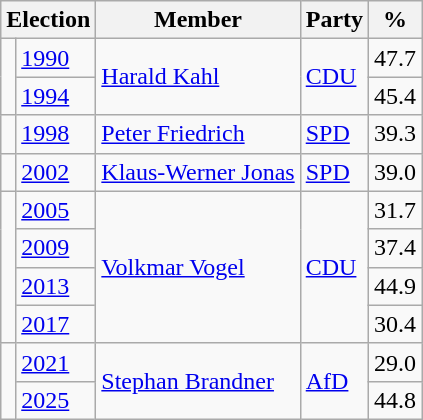<table class=wikitable>
<tr>
<th colspan=2>Election</th>
<th>Member</th>
<th>Party</th>
<th>%</th>
</tr>
<tr>
<td rowspan=2 bgcolor=></td>
<td><a href='#'>1990</a></td>
<td rowspan=2><a href='#'>Harald Kahl</a></td>
<td rowspan=2><a href='#'>CDU</a></td>
<td align=right>47.7</td>
</tr>
<tr>
<td><a href='#'>1994</a></td>
<td align=right>45.4</td>
</tr>
<tr>
<td bgcolor=></td>
<td><a href='#'>1998</a></td>
<td><a href='#'>Peter Friedrich</a></td>
<td><a href='#'>SPD</a></td>
<td align=right>39.3</td>
</tr>
<tr>
<td bgcolor=></td>
<td><a href='#'>2002</a></td>
<td><a href='#'>Klaus-Werner Jonas</a></td>
<td><a href='#'>SPD</a></td>
<td align=right>39.0</td>
</tr>
<tr>
<td rowspan=4 bgcolor=></td>
<td><a href='#'>2005</a></td>
<td rowspan=4><a href='#'>Volkmar Vogel</a></td>
<td rowspan=4><a href='#'>CDU</a></td>
<td align=right>31.7</td>
</tr>
<tr>
<td><a href='#'>2009</a></td>
<td align=right>37.4</td>
</tr>
<tr>
<td><a href='#'>2013</a></td>
<td align=right>44.9</td>
</tr>
<tr>
<td><a href='#'>2017</a></td>
<td align=right>30.4</td>
</tr>
<tr>
<td rowspan=2 bgcolor=></td>
<td><a href='#'>2021</a></td>
<td rowspan=2><a href='#'>Stephan Brandner</a></td>
<td rowspan=2><a href='#'>AfD</a></td>
<td align=right>29.0</td>
</tr>
<tr>
<td><a href='#'>2025</a></td>
<td align=right>44.8</td>
</tr>
</table>
